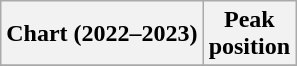<table class="wikitable plainrowheaders" style="text-align:center">
<tr>
<th scope="col">Chart (2022–2023)</th>
<th scope="col">Peak<br> position</th>
</tr>
<tr>
</tr>
</table>
